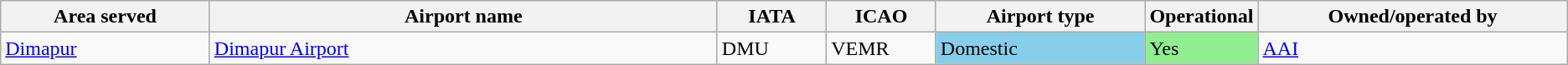<table class="sortable wikitable"style="text-align:left;"style="font-size: 85%">
<tr>
<th style="width:10em;">Area served</th>
<th style="width:25em;">Airport name</th>
<th style="width:5em;">IATA</th>
<th style="width:5em;">ICAO</th>
<th style="width:10em;">Airport type</th>
<th style="width:5em;">Operational</th>
<th style="width:15em;">Owned/operated by</th>
</tr>
<tr>
<td><a href='#'>Dimapur</a></td>
<td><a href='#'>Dimapur Airport</a></td>
<td>DMU</td>
<td>VEMR</td>
<td style="background:skyblue;">Domestic</td>
<td style="background:lightgreen;">Yes</td>
<td><a href='#'>AAI</a></td>
</tr>
</table>
